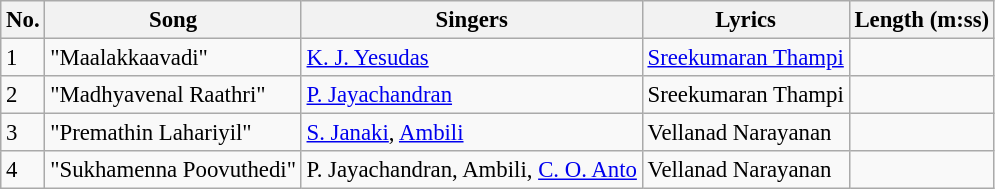<table class="wikitable" style="font-size:95%;">
<tr>
<th>No.</th>
<th>Song</th>
<th>Singers</th>
<th>Lyrics</th>
<th>Length (m:ss)</th>
</tr>
<tr>
<td>1</td>
<td>"Maalakkaavadi"</td>
<td><a href='#'>K. J. Yesudas</a></td>
<td><a href='#'>Sreekumaran Thampi</a></td>
<td></td>
</tr>
<tr>
<td>2</td>
<td>"Madhyavenal Raathri"</td>
<td><a href='#'>P. Jayachandran</a></td>
<td>Sreekumaran Thampi</td>
<td></td>
</tr>
<tr>
<td>3</td>
<td>"Premathin Lahariyil"</td>
<td><a href='#'>S. Janaki</a>, <a href='#'>Ambili</a></td>
<td>Vellanad Narayanan</td>
<td></td>
</tr>
<tr>
<td>4</td>
<td>"Sukhamenna Poovuthedi"</td>
<td>P. Jayachandran, Ambili, <a href='#'>C. O. Anto</a></td>
<td>Vellanad Narayanan</td>
<td></td>
</tr>
</table>
